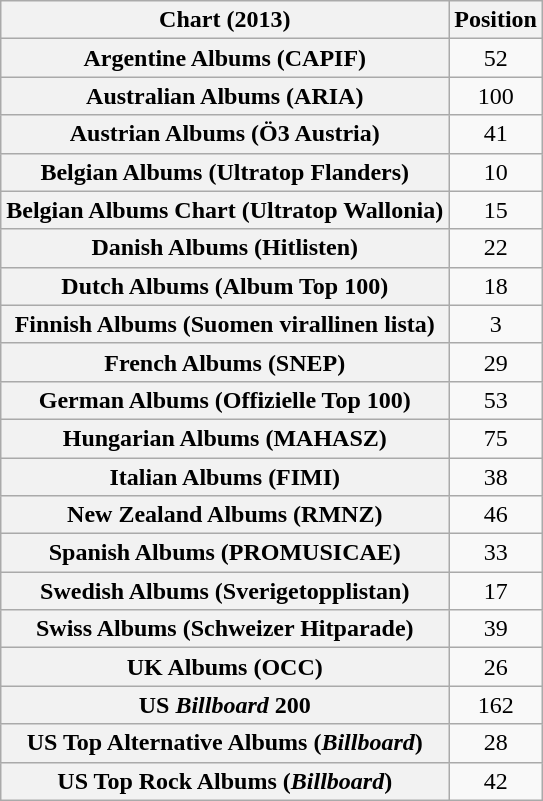<table class="wikitable sortable plainrowheaders" style="text-align:center">
<tr>
<th scope="col">Chart (2013)</th>
<th scope="col">Position</th>
</tr>
<tr>
<th scope="row">Argentine Albums (CAPIF)</th>
<td>52</td>
</tr>
<tr>
<th scope="row">Australian Albums (ARIA)</th>
<td>100</td>
</tr>
<tr>
<th scope="row">Austrian Albums (Ö3 Austria)</th>
<td>41</td>
</tr>
<tr>
<th scope="row">Belgian Albums (Ultratop Flanders)</th>
<td>10</td>
</tr>
<tr>
<th scope="row">Belgian Albums Chart (Ultratop Wallonia)</th>
<td>15</td>
</tr>
<tr>
<th scope="row">Danish Albums (Hitlisten)</th>
<td>22</td>
</tr>
<tr>
<th scope="row">Dutch Albums (Album Top 100)</th>
<td>18</td>
</tr>
<tr>
<th scope="row">Finnish Albums (Suomen virallinen lista)</th>
<td>3</td>
</tr>
<tr>
<th scope="row">French Albums (SNEP)</th>
<td>29</td>
</tr>
<tr>
<th scope="row">German Albums (Offizielle Top 100)</th>
<td>53</td>
</tr>
<tr>
<th scope="row">Hungarian Albums (MAHASZ)</th>
<td>75</td>
</tr>
<tr>
<th scope="row">Italian Albums (FIMI)</th>
<td>38</td>
</tr>
<tr>
<th scope="row">New Zealand Albums (RMNZ)</th>
<td>46</td>
</tr>
<tr>
<th scope="row">Spanish Albums (PROMUSICAE)</th>
<td>33</td>
</tr>
<tr>
<th scope="row">Swedish Albums (Sverigetopplistan)</th>
<td>17</td>
</tr>
<tr>
<th scope="row">Swiss Albums (Schweizer Hitparade)</th>
<td>39</td>
</tr>
<tr>
<th scope="row">UK Albums (OCC)</th>
<td>26</td>
</tr>
<tr>
<th scope="row">US <em>Billboard</em> 200</th>
<td>162</td>
</tr>
<tr>
<th scope="row">US Top Alternative Albums (<em>Billboard</em>)</th>
<td>28</td>
</tr>
<tr>
<th scope="row">US Top Rock Albums (<em>Billboard</em>)</th>
<td>42</td>
</tr>
</table>
